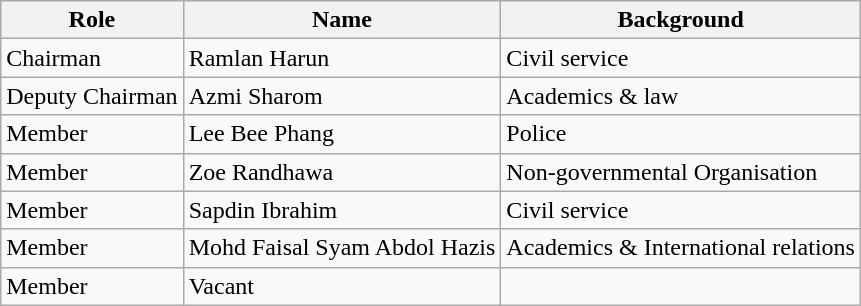<table class="wikitable">
<tr>
<th>Role</th>
<th>Name</th>
<th>Background</th>
</tr>
<tr>
<td>Chairman</td>
<td>Ramlan Harun</td>
<td>Civil service</td>
</tr>
<tr>
<td>Deputy Chairman</td>
<td>Azmi Sharom</td>
<td>Academics & law</td>
</tr>
<tr>
<td>Member</td>
<td>Lee Bee Phang</td>
<td>Police</td>
</tr>
<tr>
<td>Member</td>
<td>Zoe Randhawa</td>
<td>Non-governmental Organisation</td>
</tr>
<tr>
<td>Member</td>
<td>Sapdin Ibrahim</td>
<td>Civil service</td>
</tr>
<tr>
<td>Member</td>
<td>Mohd Faisal Syam Abdol Hazis</td>
<td>Academics & International relations</td>
</tr>
<tr>
<td>Member</td>
<td>Vacant</td>
<td></td>
</tr>
</table>
